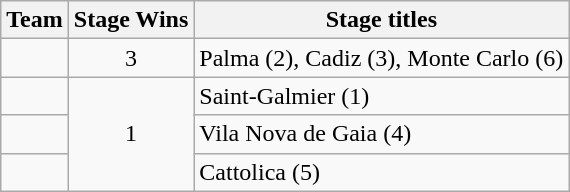<table class="wikitable">
<tr>
<th>Team</th>
<th>Stage Wins</th>
<th>Stage titles</th>
</tr>
<tr>
<td></td>
<td align=center>3</td>
<td>Palma (2), Cadiz (3), Monte Carlo (6)</td>
</tr>
<tr>
<td></td>
<td align=center rowspan="3">1</td>
<td>Saint-Galmier (1)</td>
</tr>
<tr>
<td></td>
<td>Vila Nova de Gaia (4)</td>
</tr>
<tr>
<td></td>
<td>Cattolica (5)</td>
</tr>
</table>
